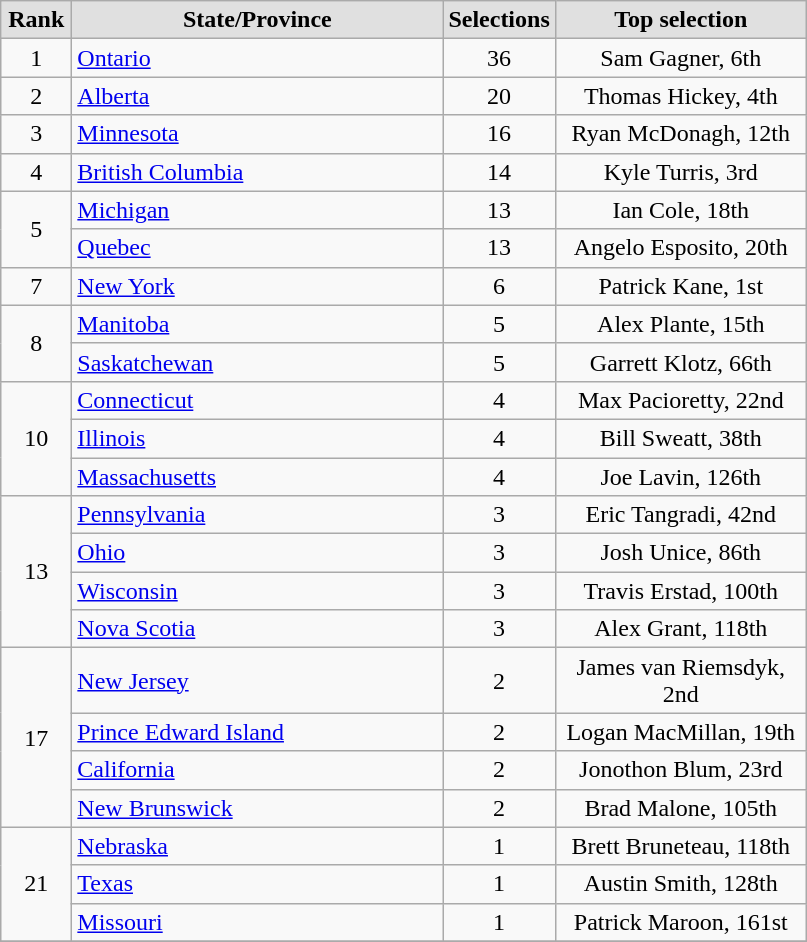<table class="wikitable" style="text-align: center">
<tr>
<th style="background:#e0e0e0; width:2.5em;">Rank</th>
<th style="background:#e0e0e0; width:15em;">State/Province</th>
<th style="background:#e0e0e0; width:4em;">Selections</th>
<th style="background:#e0e0e0; width:10em;">Top selection</th>
</tr>
<tr>
<td>1</td>
<td style="text-align:left;"> <a href='#'>Ontario</a></td>
<td>36</td>
<td>Sam Gagner, 6th</td>
</tr>
<tr>
<td>2</td>
<td style="text-align:left;"> <a href='#'>Alberta</a></td>
<td>20</td>
<td>Thomas Hickey, 4th</td>
</tr>
<tr>
<td>3</td>
<td style="text-align:left;"> <a href='#'>Minnesota</a></td>
<td>16</td>
<td>Ryan McDonagh, 12th</td>
</tr>
<tr>
<td>4</td>
<td style="text-align:left;"> <a href='#'>British Columbia</a></td>
<td>14</td>
<td>Kyle Turris, 3rd</td>
</tr>
<tr>
<td rowspan="2">5</td>
<td style="text-align:left;"> <a href='#'>Michigan</a></td>
<td>13</td>
<td>Ian Cole, 18th</td>
</tr>
<tr>
<td style="text-align:left;"> <a href='#'>Quebec</a></td>
<td>13</td>
<td>Angelo Esposito, 20th</td>
</tr>
<tr>
<td>7</td>
<td style="text-align:left;"> <a href='#'>New York</a></td>
<td>6</td>
<td>Patrick Kane, 1st</td>
</tr>
<tr>
<td rowspan="2">8</td>
<td style="text-align:left;"> <a href='#'>Manitoba</a></td>
<td>5</td>
<td>Alex Plante, 15th</td>
</tr>
<tr>
<td style="text-align:left;"> <a href='#'>Saskatchewan</a></td>
<td>5</td>
<td>Garrett Klotz, 66th</td>
</tr>
<tr>
<td rowspan="3">10</td>
<td style="text-align:left;"> <a href='#'>Connecticut</a></td>
<td>4</td>
<td>Max Pacioretty, 22nd</td>
</tr>
<tr>
<td style="text-align:left;"> <a href='#'>Illinois</a></td>
<td>4</td>
<td>Bill Sweatt, 38th</td>
</tr>
<tr>
<td style="text-align:left;"> <a href='#'>Massachusetts</a></td>
<td>4</td>
<td>Joe Lavin, 126th</td>
</tr>
<tr>
<td rowspan="4">13</td>
<td style="text-align:left;"> <a href='#'>Pennsylvania</a></td>
<td>3</td>
<td>Eric Tangradi, 42nd</td>
</tr>
<tr>
<td style="text-align:left;"> <a href='#'>Ohio</a></td>
<td>3</td>
<td>Josh Unice, 86th</td>
</tr>
<tr>
<td style="text-align:left;"> <a href='#'>Wisconsin</a></td>
<td>3</td>
<td>Travis Erstad, 100th</td>
</tr>
<tr>
<td style="text-align:left;"> <a href='#'>Nova Scotia</a></td>
<td>3</td>
<td>Alex Grant, 118th</td>
</tr>
<tr>
<td rowspan="4">17</td>
<td style="text-align:left;"> <a href='#'>New Jersey</a></td>
<td>2</td>
<td>James van Riemsdyk, 2nd</td>
</tr>
<tr>
<td style="text-align:left;"> <a href='#'>Prince Edward Island</a></td>
<td>2</td>
<td>Logan MacMillan, 19th</td>
</tr>
<tr>
<td style="text-align:left;"> <a href='#'>California</a></td>
<td>2</td>
<td>Jonothon Blum, 23rd</td>
</tr>
<tr>
<td style="text-align:left;"> <a href='#'>New Brunswick</a></td>
<td>2</td>
<td>Brad Malone, 105th</td>
</tr>
<tr>
<td rowspan="3">21</td>
<td style="text-align:left;"> <a href='#'>Nebraska</a></td>
<td>1</td>
<td>Brett Bruneteau, 118th</td>
</tr>
<tr>
<td style="text-align:left;"> <a href='#'>Texas</a></td>
<td>1</td>
<td>Austin Smith, 128th</td>
</tr>
<tr>
<td style="text-align:left;"> <a href='#'>Missouri</a></td>
<td>1</td>
<td>Patrick Maroon, 161st</td>
</tr>
<tr>
</tr>
</table>
